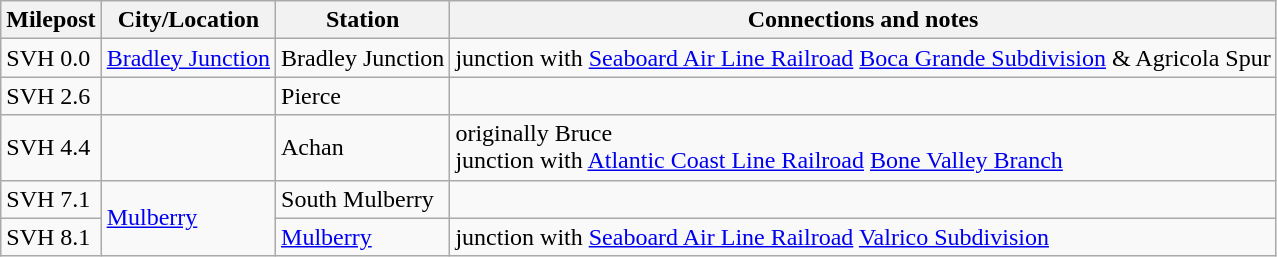<table class="wikitable">
<tr>
<th>Milepost</th>
<th>City/Location</th>
<th>Station</th>
<th>Connections and notes</th>
</tr>
<tr>
<td>SVH 0.0</td>
<td><a href='#'>Bradley Junction</a></td>
<td>Bradley Junction</td>
<td>junction with <a href='#'>Seaboard Air Line Railroad</a> <a href='#'>Boca Grande Subdivision</a> & Agricola Spur</td>
</tr>
<tr>
<td>SVH 2.6</td>
<td></td>
<td>Pierce</td>
<td></td>
</tr>
<tr>
<td>SVH 4.4</td>
<td></td>
<td>Achan</td>
<td>originally Bruce<br>junction with <a href='#'>Atlantic Coast Line Railroad</a> <a href='#'>Bone Valley Branch</a></td>
</tr>
<tr>
<td>SVH 7.1</td>
<td ! rowspan="2"><a href='#'>Mulberry</a></td>
<td>South Mulberry</td>
<td></td>
</tr>
<tr>
<td>SVH 8.1</td>
<td><a href='#'>Mulberry</a></td>
<td>junction with <a href='#'>Seaboard Air Line Railroad</a> <a href='#'>Valrico Subdivision</a></td>
</tr>
</table>
